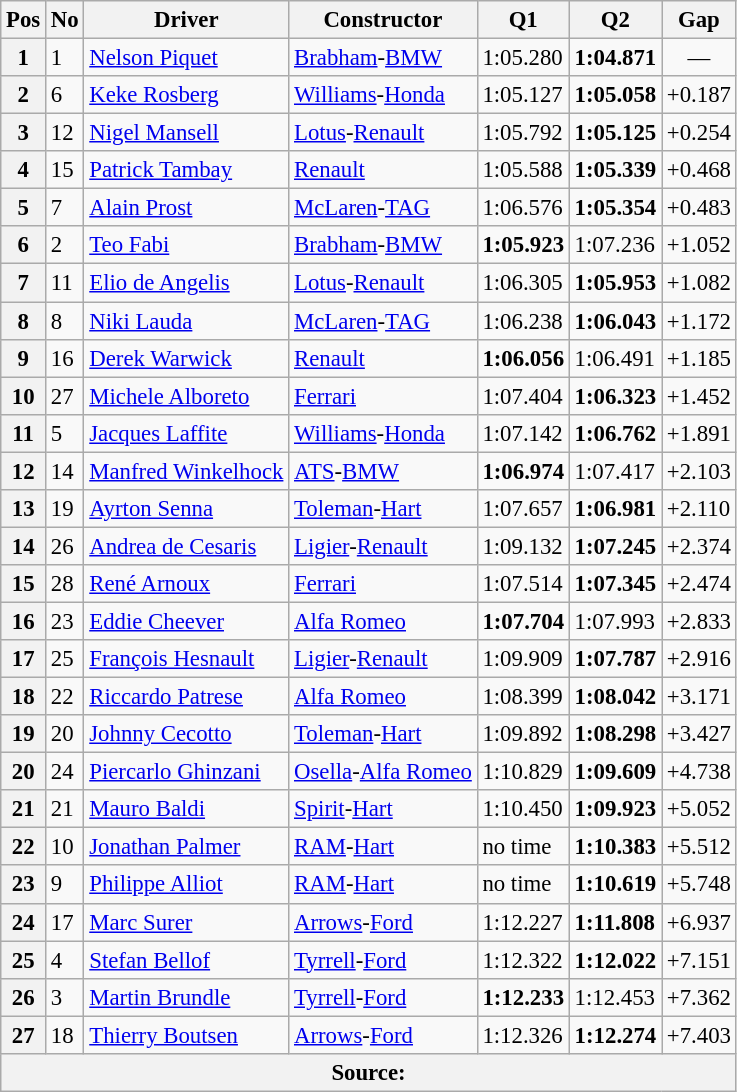<table class="wikitable sortable" style="font-size: 95%;">
<tr>
<th>Pos</th>
<th>No</th>
<th>Driver</th>
<th>Constructor</th>
<th>Q1</th>
<th>Q2</th>
<th>Gap</th>
</tr>
<tr>
<th>1</th>
<td>1</td>
<td> <a href='#'>Nelson Piquet</a></td>
<td><a href='#'>Brabham</a>-<a href='#'>BMW</a></td>
<td>1:05.280</td>
<td><strong>1:04.871</strong></td>
<td align="center">—</td>
</tr>
<tr>
<th>2</th>
<td>6</td>
<td> <a href='#'>Keke Rosberg</a></td>
<td><a href='#'>Williams</a>-<a href='#'>Honda</a></td>
<td>1:05.127</td>
<td><strong>1:05.058</strong></td>
<td>+0.187</td>
</tr>
<tr>
<th>3</th>
<td>12</td>
<td> <a href='#'>Nigel Mansell</a></td>
<td><a href='#'>Lotus</a>-<a href='#'>Renault</a></td>
<td>1:05.792</td>
<td><strong>1:05.125</strong></td>
<td>+0.254</td>
</tr>
<tr>
<th>4</th>
<td>15</td>
<td> <a href='#'>Patrick Tambay</a></td>
<td><a href='#'>Renault</a></td>
<td>1:05.588</td>
<td><strong>1:05.339</strong></td>
<td>+0.468</td>
</tr>
<tr>
<th>5</th>
<td>7</td>
<td> <a href='#'>Alain Prost</a></td>
<td><a href='#'>McLaren</a>-<a href='#'>TAG</a></td>
<td>1:06.576</td>
<td><strong>1:05.354</strong></td>
<td>+0.483</td>
</tr>
<tr>
<th>6</th>
<td>2</td>
<td> <a href='#'>Teo Fabi</a></td>
<td><a href='#'>Brabham</a>-<a href='#'>BMW</a></td>
<td><strong>1:05.923</strong></td>
<td>1:07.236</td>
<td>+1.052</td>
</tr>
<tr>
<th>7</th>
<td>11</td>
<td> <a href='#'>Elio de Angelis</a></td>
<td><a href='#'>Lotus</a>-<a href='#'>Renault</a></td>
<td>1:06.305</td>
<td><strong>1:05.953</strong></td>
<td>+1.082</td>
</tr>
<tr>
<th>8</th>
<td>8</td>
<td> <a href='#'>Niki Lauda</a></td>
<td><a href='#'>McLaren</a>-<a href='#'>TAG</a></td>
<td>1:06.238</td>
<td><strong>1:06.043</strong></td>
<td>+1.172</td>
</tr>
<tr>
<th>9</th>
<td>16</td>
<td> <a href='#'>Derek Warwick</a></td>
<td><a href='#'>Renault</a></td>
<td><strong>1:06.056</strong></td>
<td>1:06.491</td>
<td>+1.185</td>
</tr>
<tr>
<th>10</th>
<td>27</td>
<td> <a href='#'>Michele Alboreto</a></td>
<td><a href='#'>Ferrari</a></td>
<td>1:07.404</td>
<td><strong>1:06.323</strong></td>
<td>+1.452</td>
</tr>
<tr>
<th>11</th>
<td>5</td>
<td> <a href='#'>Jacques Laffite</a></td>
<td><a href='#'>Williams</a>-<a href='#'>Honda</a></td>
<td>1:07.142</td>
<td><strong>1:06.762</strong></td>
<td>+1.891</td>
</tr>
<tr>
<th>12</th>
<td>14</td>
<td> <a href='#'>Manfred Winkelhock</a></td>
<td><a href='#'>ATS</a>-<a href='#'>BMW</a></td>
<td><strong>1:06.974</strong></td>
<td>1:07.417</td>
<td>+2.103</td>
</tr>
<tr>
<th>13</th>
<td>19</td>
<td> <a href='#'>Ayrton Senna</a></td>
<td><a href='#'>Toleman</a>-<a href='#'>Hart</a></td>
<td>1:07.657</td>
<td><strong>1:06.981</strong></td>
<td>+2.110</td>
</tr>
<tr>
<th>14</th>
<td>26</td>
<td> <a href='#'>Andrea de Cesaris</a></td>
<td><a href='#'>Ligier</a>-<a href='#'>Renault</a></td>
<td>1:09.132</td>
<td><strong>1:07.245</strong></td>
<td>+2.374</td>
</tr>
<tr>
<th>15</th>
<td>28</td>
<td> <a href='#'>René Arnoux</a></td>
<td><a href='#'>Ferrari</a></td>
<td>1:07.514</td>
<td><strong>1:07.345</strong></td>
<td>+2.474</td>
</tr>
<tr>
<th>16</th>
<td>23</td>
<td> <a href='#'>Eddie Cheever</a></td>
<td><a href='#'>Alfa Romeo</a></td>
<td><strong>1:07.704</strong></td>
<td>1:07.993</td>
<td>+2.833</td>
</tr>
<tr>
<th>17</th>
<td>25</td>
<td> <a href='#'>François Hesnault</a></td>
<td><a href='#'>Ligier</a>-<a href='#'>Renault</a></td>
<td>1:09.909</td>
<td><strong>1:07.787</strong></td>
<td>+2.916</td>
</tr>
<tr>
<th>18</th>
<td>22</td>
<td> <a href='#'>Riccardo Patrese</a></td>
<td><a href='#'>Alfa Romeo</a></td>
<td>1:08.399</td>
<td><strong>1:08.042</strong></td>
<td>+3.171</td>
</tr>
<tr>
<th>19</th>
<td>20</td>
<td> <a href='#'>Johnny Cecotto</a></td>
<td><a href='#'>Toleman</a>-<a href='#'>Hart</a></td>
<td>1:09.892</td>
<td><strong>1:08.298</strong></td>
<td>+3.427</td>
</tr>
<tr>
<th>20</th>
<td>24</td>
<td> <a href='#'>Piercarlo Ghinzani</a></td>
<td><a href='#'>Osella</a>-<a href='#'>Alfa Romeo</a></td>
<td>1:10.829</td>
<td><strong>1:09.609</strong></td>
<td>+4.738</td>
</tr>
<tr>
<th>21</th>
<td>21</td>
<td> <a href='#'>Mauro Baldi</a></td>
<td><a href='#'>Spirit</a>-<a href='#'>Hart</a></td>
<td>1:10.450</td>
<td><strong>1:09.923</strong></td>
<td>+5.052</td>
</tr>
<tr>
<th>22</th>
<td>10</td>
<td> <a href='#'>Jonathan Palmer</a></td>
<td><a href='#'>RAM</a>-<a href='#'>Hart</a></td>
<td>no time</td>
<td><strong>1:10.383</strong></td>
<td>+5.512</td>
</tr>
<tr>
<th>23</th>
<td>9</td>
<td> <a href='#'>Philippe Alliot</a></td>
<td><a href='#'>RAM</a>-<a href='#'>Hart</a></td>
<td>no time</td>
<td><strong>1:10.619</strong></td>
<td>+5.748</td>
</tr>
<tr>
<th>24</th>
<td>17</td>
<td> <a href='#'>Marc Surer</a></td>
<td><a href='#'>Arrows</a>-<a href='#'>Ford</a></td>
<td>1:12.227</td>
<td><strong>1:11.808</strong></td>
<td>+6.937</td>
</tr>
<tr>
<th>25</th>
<td>4</td>
<td> <a href='#'>Stefan Bellof</a></td>
<td><a href='#'>Tyrrell</a>-<a href='#'>Ford</a></td>
<td>1:12.322</td>
<td><strong>1:12.022</strong></td>
<td>+7.151</td>
</tr>
<tr>
<th>26</th>
<td>3</td>
<td> <a href='#'>Martin Brundle</a></td>
<td><a href='#'>Tyrrell</a>-<a href='#'>Ford</a></td>
<td><strong>1:12.233</strong></td>
<td>1:12.453</td>
<td>+7.362</td>
</tr>
<tr>
<th>27</th>
<td>18</td>
<td> <a href='#'>Thierry Boutsen</a></td>
<td><a href='#'>Arrows</a>-<a href='#'>Ford</a></td>
<td>1:12.326</td>
<td><strong>1:12.274</strong></td>
<td>+7.403</td>
</tr>
<tr>
<th colspan="7" style="text-align: center">Source: </th>
</tr>
</table>
